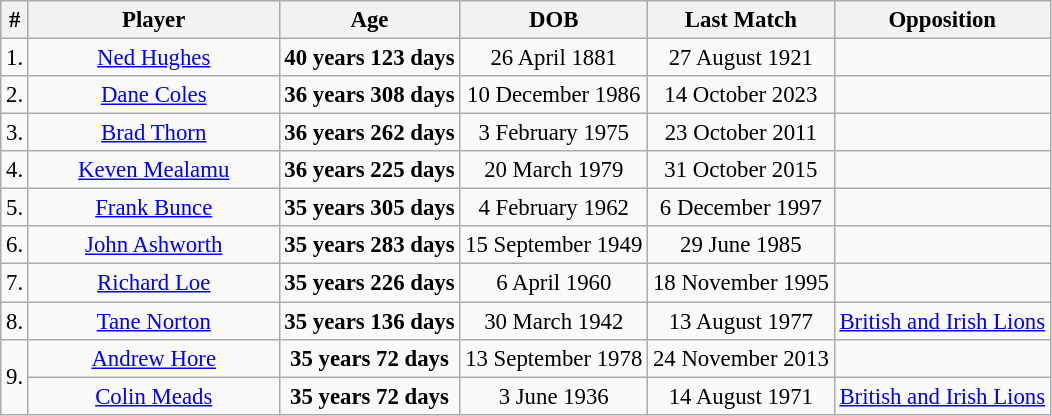<table class="wikitable sortable" style="font-size:95%; text-align:center;">
<tr>
<th>#</th>
<th style="width:160px;">Player</th>
<th>Age</th>
<th>DOB</th>
<th>Last Match</th>
<th>Opposition</th>
</tr>
<tr>
<td>1.</td>
<td><a href='#'>Ned Hughes</a></td>
<td><strong>40 years 123 days</strong></td>
<td>26 April 1881</td>
<td>27 August 1921</td>
<td></td>
</tr>
<tr>
<td>2.</td>
<td><a href='#'>Dane Coles</a></td>
<td><strong>36 years 308 days</strong></td>
<td>10 December 1986</td>
<td>14 October 2023</td>
<td></td>
</tr>
<tr>
<td>3.</td>
<td><a href='#'>Brad Thorn</a></td>
<td><strong>36 years 262 days</strong></td>
<td>3 February 1975</td>
<td>23 October 2011</td>
<td></td>
</tr>
<tr>
<td>4.</td>
<td><a href='#'>Keven Mealamu</a></td>
<td><strong>36 years 225 days</strong></td>
<td>20 March 1979</td>
<td>31 October 2015</td>
<td></td>
</tr>
<tr>
<td>5.</td>
<td><a href='#'>Frank Bunce</a></td>
<td><strong>35 years 305 days</strong></td>
<td>4 February 1962</td>
<td>6 December 1997</td>
<td></td>
</tr>
<tr>
<td>6.</td>
<td><a href='#'>John Ashworth</a></td>
<td><strong>35 years 283 days</strong></td>
<td>15 September 1949</td>
<td>29 June 1985</td>
<td></td>
</tr>
<tr>
<td>7.</td>
<td><a href='#'>Richard Loe</a></td>
<td><strong>35 years 226 days</strong></td>
<td>6 April 1960</td>
<td>18 November 1995</td>
<td></td>
</tr>
<tr>
<td>8.</td>
<td><a href='#'>Tane Norton</a></td>
<td><strong>35 years 136 days</strong></td>
<td>30 March 1942</td>
<td>13 August 1977</td>
<td><a href='#'>British and Irish Lions</a></td>
</tr>
<tr>
<td rowspan=2>9.</td>
<td><a href='#'>Andrew Hore</a></td>
<td><strong>35 years 72 days</strong></td>
<td>13 September 1978</td>
<td>24 November 2013</td>
<td></td>
</tr>
<tr>
<td><a href='#'>Colin Meads</a></td>
<td><strong>35 years 72 days</strong></td>
<td>3 June 1936</td>
<td>14 August 1971</td>
<td><a href='#'>British and Irish Lions</a></td>
</tr>
</table>
